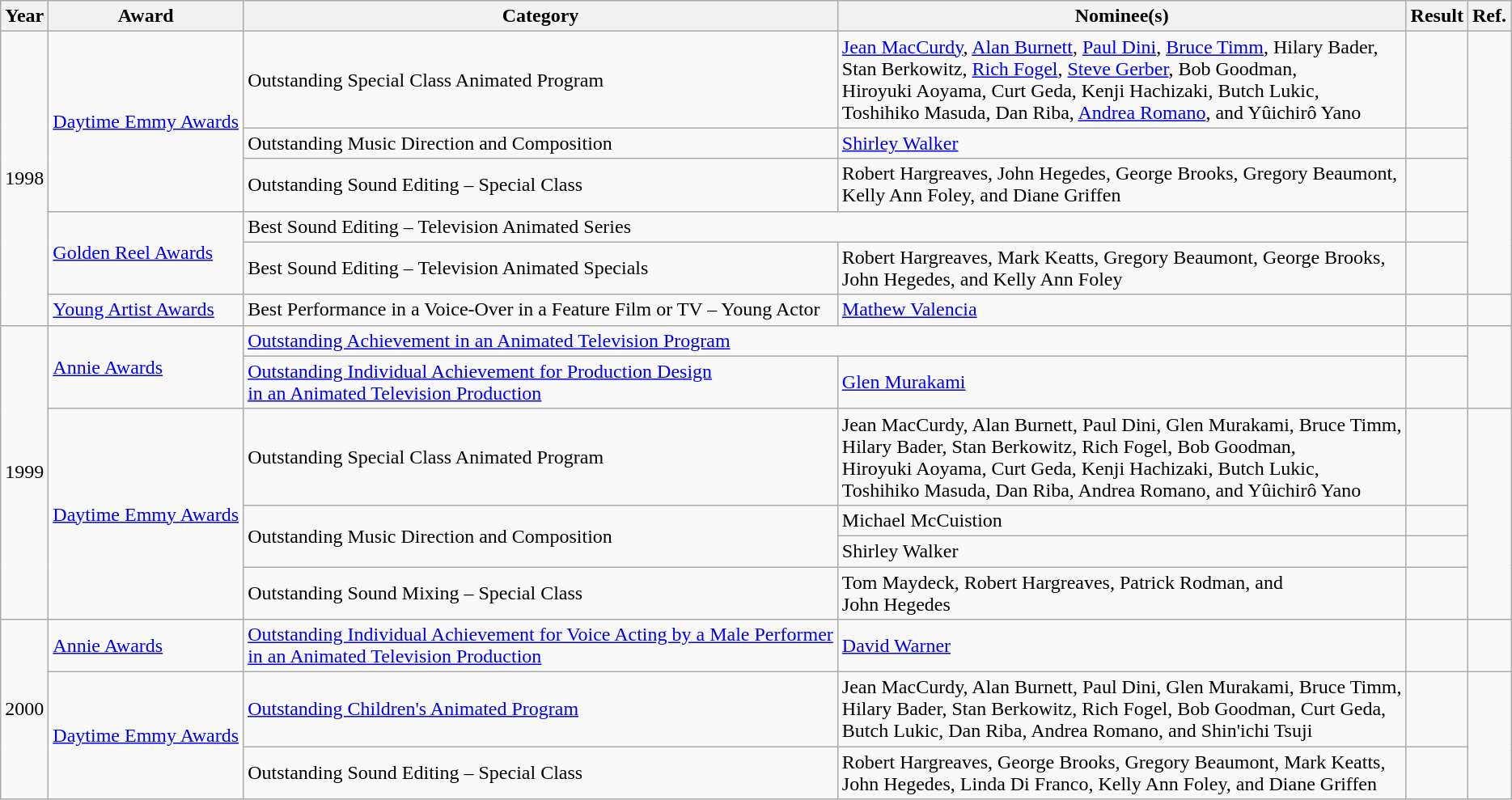<table class="wikitable plainrowheaders">
<tr>
<th>Year</th>
<th>Award</th>
<th>Category</th>
<th>Nominee(s)</th>
<th>Result</th>
<th>Ref.</th>
</tr>
<tr>
<td rowspan="6">1998</td>
<td rowspan="3"><a href='#'>Daytime Emmy Awards</a></td>
<td>Outstanding Special Class Animated Program</td>
<td><a href='#'>Jean MacCurdy</a>, <a href='#'>Alan Burnett</a>, <a href='#'>Paul Dini</a>, <a href='#'>Bruce Timm</a>, Hilary Bader, <br> Stan Berkowitz, <a href='#'>Rich Fogel</a>, <a href='#'>Steve Gerber</a>, Bob Goodman, <br> Hiroyuki Aoyama, Curt Geda, Kenji Hachizaki, Butch Lukic, <br> Toshihiko Masuda, Dan Riba, <a href='#'>Andrea Romano</a>, and Yûichirô Yano</td>
<td></td>
<td rowspan="5"></td>
</tr>
<tr>
<td>Outstanding Music Direction and Composition</td>
<td><a href='#'>Shirley Walker</a></td>
<td></td>
</tr>
<tr>
<td>Outstanding Sound Editing – Special Class</td>
<td>Robert Hargreaves, John Hegedes, George Brooks, Gregory Beaumont, <br> Kelly Ann Foley, and Diane Griffen</td>
<td></td>
</tr>
<tr>
<td rowspan="2"><a href='#'>Golden Reel Awards</a></td>
<td colspan="2">Best Sound Editing – Television Animated Series</td>
<td></td>
</tr>
<tr>
<td>Best Sound Editing – Television Animated Specials</td>
<td>Robert Hargreaves, Mark Keatts, Gregory Beaumont, George Brooks, <br> John Hegedes, and Kelly Ann Foley</td>
<td></td>
</tr>
<tr>
<td><a href='#'>Young Artist Awards</a></td>
<td>Best Performance in a Voice-Over in a Feature Film or TV – Young Actor</td>
<td><a href='#'>Mathew Valencia</a></td>
<td></td>
<td></td>
</tr>
<tr>
<td rowspan="6">1999</td>
<td rowspan="2"><a href='#'>Annie Awards</a></td>
<td colspan="2"><a href='#'>Outstanding Achievement in an Animated Television Program</a></td>
<td></td>
<td rowspan="2"></td>
</tr>
<tr>
<td><a href='#'>Outstanding Individual Achievement for Production Design <br> in an Animated Television Production</a></td>
<td><a href='#'>Glen Murakami</a> </td>
<td></td>
</tr>
<tr>
<td rowspan="4"><a href='#'>Daytime Emmy Awards</a></td>
<td>Outstanding Special Class Animated Program</td>
<td>Jean MacCurdy, Alan Burnett, Paul Dini, Glen Murakami, Bruce Timm, <br> Hilary Bader, Stan Berkowitz, Rich Fogel, Bob Goodman, <br> Hiroyuki Aoyama, Curt Geda, Kenji Hachizaki, Butch Lukic, <br> Toshihiko Masuda, Dan Riba, Andrea Romano, and Yûichirô Yano</td>
<td></td>
<td rowspan="4"></td>
</tr>
<tr>
<td rowspan="2">Outstanding Music Direction and Composition</td>
<td>Michael McCuistion </td>
<td></td>
</tr>
<tr>
<td>Shirley Walker </td>
<td></td>
</tr>
<tr>
<td>Outstanding Sound Mixing – Special Class</td>
<td>Tom Maydeck, Robert Hargreaves, Patrick Rodman, and <br> John Hegedes</td>
<td></td>
</tr>
<tr>
<td rowspan="3">2000</td>
<td><a href='#'>Annie Awards</a></td>
<td><a href='#'>Outstanding Individual Achievement for Voice Acting by a Male Performer <br> in an Animated Television Production</a></td>
<td><a href='#'>David Warner</a></td>
<td></td>
<td></td>
</tr>
<tr>
<td rowspan="2"><a href='#'>Daytime Emmy Awards</a></td>
<td><a href='#'>Outstanding Children's Animated Program</a></td>
<td>Jean MacCurdy, Alan Burnett, Paul Dini, Glen Murakami, Bruce Timm, <br> Hilary Bader, Stan Berkowitz, Rich Fogel, Bob Goodman, Curt Geda, <br> Butch Lukic, Dan Riba, Andrea Romano, and Shin'ichi Tsuji</td>
<td></td>
<td rowspan="2"></td>
</tr>
<tr>
<td>Outstanding Sound Editing – Special Class</td>
<td>Robert Hargreaves, George Brooks, Gregory Beaumont, Mark Keatts, <br> John Hegedes, Linda Di Franco, Kelly Ann Foley, and Diane Griffen</td>
<td></td>
</tr>
</table>
